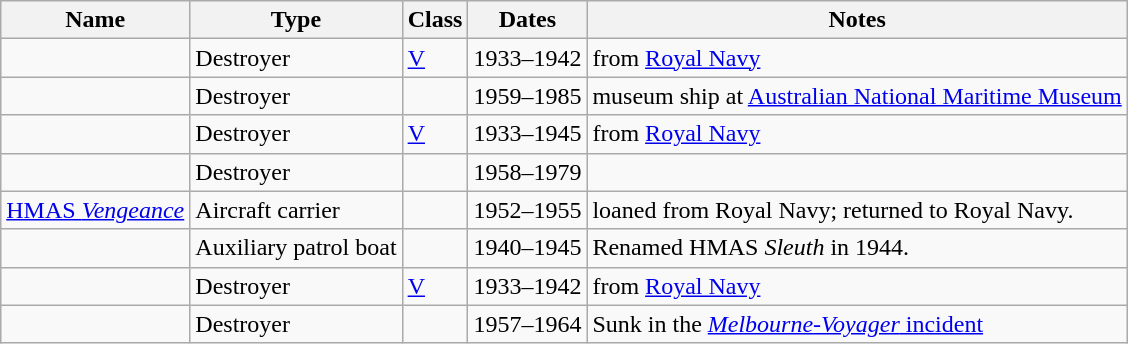<table class="wikitable sortable" border="1">
<tr>
<th>Name</th>
<th>Type</th>
<th>Class</th>
<th>Dates</th>
<th>Notes</th>
</tr>
<tr>
<td></td>
<td>Destroyer</td>
<td><a href='#'>V</a></td>
<td>1933–1942</td>
<td>from <a href='#'>Royal Navy</a></td>
</tr>
<tr>
<td></td>
<td>Destroyer</td>
<td></td>
<td>1959–1985</td>
<td>museum ship at <a href='#'>Australian National Maritime Museum</a></td>
</tr>
<tr>
<td></td>
<td>Destroyer</td>
<td><a href='#'>V</a></td>
<td>1933–1945</td>
<td>from <a href='#'>Royal Navy</a></td>
</tr>
<tr>
<td></td>
<td>Destroyer</td>
<td></td>
<td>1958–1979</td>
<td></td>
</tr>
<tr>
<td><a href='#'>HMAS <em>Vengeance</em></a></td>
<td>Aircraft carrier</td>
<td></td>
<td>1952–1955</td>
<td>loaned from Royal Navy; returned to Royal Navy.</td>
</tr>
<tr>
<td></td>
<td>Auxiliary patrol boat</td>
<td> </td>
<td>1940–1945</td>
<td>Renamed HMAS <em>Sleuth</em> in 1944.</td>
</tr>
<tr>
<td></td>
<td>Destroyer</td>
<td><a href='#'>V</a></td>
<td>1933–1942</td>
<td>from <a href='#'>Royal Navy</a></td>
</tr>
<tr>
<td></td>
<td>Destroyer</td>
<td></td>
<td>1957–1964</td>
<td>Sunk in the <a href='#'><em>Melbourne</em>-<em>Voyager</em> incident</a></td>
</tr>
</table>
